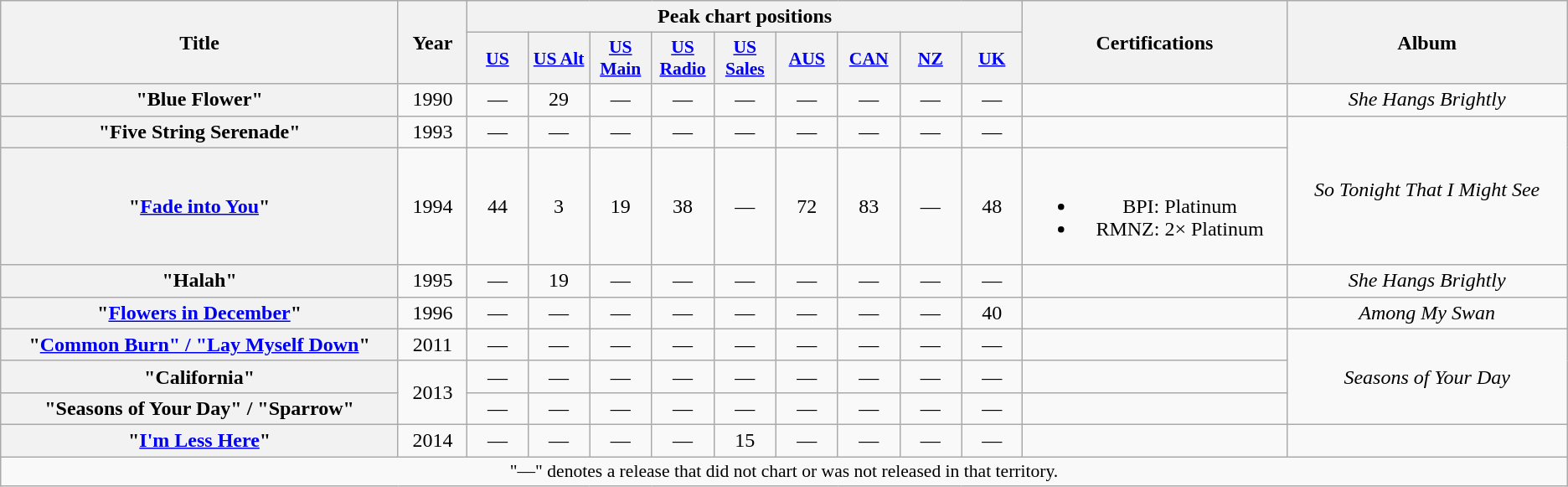<table class="wikitable plainrowheaders" style="text-align:center;">
<tr>
<th scope="col" rowspan="2" style="width:20em;">Title</th>
<th scope="col" rowspan="2" style="width:3em;">Year</th>
<th scope="col" colspan="9">Peak chart positions</th>
<th scope="col" rowspan="2" style="width:13em;">Certifications</th>
<th scope="col" rowspan="2" style="width:14em;">Album</th>
</tr>
<tr>
<th scope="col" style="width:3em;font-size:90%;"><a href='#'>US</a><br></th>
<th scope="col" style="width:3em;font-size:90%;"><a href='#'>US Alt</a><br></th>
<th scope="col" style="width:3em;font-size:90%;"><a href='#'>US Main</a><br></th>
<th scope="col" style="width:3em;font-size:90%;"><a href='#'>US Radio</a><br></th>
<th scope="col" style="width:3em;font-size:90%;"><a href='#'>US Sales</a><br></th>
<th scope="col" style="width:3em;font-size:90%;"><a href='#'>AUS</a><br></th>
<th scope="col" style="width:3em;font-size:90%;"><a href='#'>CAN</a><br></th>
<th scope="col" style="width:3em;font-size:90%;"><a href='#'>NZ</a><br></th>
<th scope="col" style="width:3em;font-size:90%;"><a href='#'>UK</a><br></th>
</tr>
<tr>
<th scope="row">"Blue Flower"</th>
<td>1990</td>
<td>—</td>
<td>29</td>
<td>—</td>
<td>—</td>
<td>—</td>
<td>—</td>
<td>—</td>
<td>—</td>
<td>—</td>
<td></td>
<td><em>She Hangs Brightly</em></td>
</tr>
<tr>
<th scope="row">"Five String Serenade"</th>
<td>1993</td>
<td>—</td>
<td>—</td>
<td>—</td>
<td>—</td>
<td>—</td>
<td>—</td>
<td>—</td>
<td>—</td>
<td>—</td>
<td></td>
<td rowspan="2"><em>So Tonight That I Might See</em></td>
</tr>
<tr>
<th scope="row">"<a href='#'>Fade into You</a>"</th>
<td>1994</td>
<td>44</td>
<td>3</td>
<td>19</td>
<td>38</td>
<td>—</td>
<td>72</td>
<td>83</td>
<td>—</td>
<td>48</td>
<td><br><ul><li>BPI: Platinum</li><li>RMNZ: 2× Platinum</li></ul></td>
</tr>
<tr>
<th scope="row">"Halah"</th>
<td>1995</td>
<td>—</td>
<td>19</td>
<td>—</td>
<td>—</td>
<td>—</td>
<td>—</td>
<td>—</td>
<td>—</td>
<td>—</td>
<td></td>
<td><em>She Hangs Brightly</em></td>
</tr>
<tr>
<th scope="row">"<a href='#'>Flowers in December</a>"</th>
<td>1996</td>
<td>—</td>
<td>—</td>
<td>—</td>
<td>—</td>
<td>—</td>
<td>—</td>
<td>—</td>
<td>—</td>
<td>40</td>
<td></td>
<td><em>Among My Swan</em></td>
</tr>
<tr>
<th scope="row">"<a href='#'>Common Burn" / "Lay Myself Down</a>"</th>
<td>2011</td>
<td>—</td>
<td>—</td>
<td>—</td>
<td>—</td>
<td>—</td>
<td>—</td>
<td>—</td>
<td>—</td>
<td>—</td>
<td></td>
<td rowspan="3"><em>Seasons of Your Day</em></td>
</tr>
<tr>
<th scope="row">"California"</th>
<td rowspan="2">2013</td>
<td>—</td>
<td>—</td>
<td>—</td>
<td>—</td>
<td>—</td>
<td>—</td>
<td>—</td>
<td>—</td>
<td>—</td>
<td></td>
</tr>
<tr>
<th scope="row">"Seasons of Your Day" / "Sparrow"</th>
<td>—</td>
<td>—</td>
<td>—</td>
<td>—</td>
<td>—</td>
<td>—</td>
<td>—</td>
<td>—</td>
<td>—</td>
<td></td>
</tr>
<tr>
<th scope="row">"<a href='#'>I'm Less Here</a>"</th>
<td>2014</td>
<td>—</td>
<td>—</td>
<td>—</td>
<td>—</td>
<td>15</td>
<td>—</td>
<td>—</td>
<td>—</td>
<td>—</td>
<td></td>
<td></td>
</tr>
<tr>
<td colspan="13" style="font-size:90%">"—" denotes a release that did not chart or was not released in that territory.</td>
</tr>
</table>
